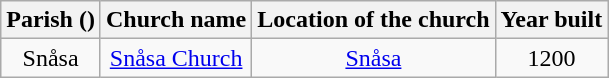<table class="wikitable" style="text-align:center">
<tr>
<th>Parish ()</th>
<th>Church name</th>
<th>Location of the church</th>
<th>Year built</th>
</tr>
<tr>
<td>Snåsa</td>
<td><a href='#'>Snåsa Church</a></td>
<td><a href='#'>Snåsa</a></td>
<td>1200</td>
</tr>
</table>
